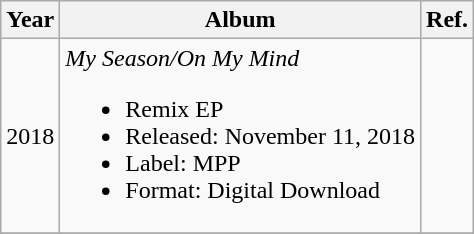<table class="wikitable" style="text-align: center">
<tr>
<th>Year</th>
<th>Album</th>
<th>Ref.</th>
</tr>
<tr>
<td>2018</td>
<td align="left"><em>My Season/On My Mind</em><br><ul><li>Remix EP</li><li>Released: November 11, 2018</li><li>Label: MPP</li><li>Format: Digital Download</li></ul></td>
<td></td>
</tr>
<tr>
</tr>
</table>
